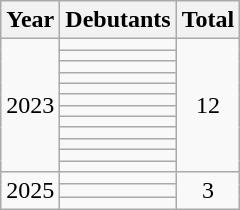<table class="wikitable">
<tr>
<th>Year</th>
<th>Debutants</th>
<th>Total</th>
</tr>
<tr>
<td rowspan=12>2023</td>
<td></td>
<td rowspan=12 align=center>12</td>
</tr>
<tr>
<td></td>
</tr>
<tr>
<td></td>
</tr>
<tr>
<td></td>
</tr>
<tr>
<td></td>
</tr>
<tr>
<td></td>
</tr>
<tr>
<td></td>
</tr>
<tr>
<td></td>
</tr>
<tr>
<td></td>
</tr>
<tr>
<td></td>
</tr>
<tr>
<td></td>
</tr>
<tr>
<td></td>
</tr>
<tr>
<td rowspan=3>2025</td>
<td></td>
<td rowspan=3 align=center>3</td>
</tr>
<tr>
<td></td>
</tr>
<tr>
<td></td>
</tr>
</table>
